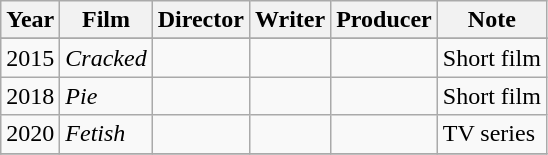<table class="wikitable sortable" style="text-align:left">
<tr>
<th>Year</th>
<th>Film</th>
<th>Director</th>
<th>Writer</th>
<th>Producer</th>
<th>Note</th>
</tr>
<tr>
</tr>
<tr>
<td>2015</td>
<td><em>Cracked</em></td>
<td></td>
<td></td>
<td></td>
<td>Short film</td>
</tr>
<tr>
<td>2018</td>
<td><em>Pie</em></td>
<td></td>
<td></td>
<td></td>
<td>Short film</td>
</tr>
<tr>
<td>2020</td>
<td><em>Fetish</em></td>
<td></td>
<td></td>
<td></td>
<td>TV series</td>
</tr>
<tr>
</tr>
</table>
